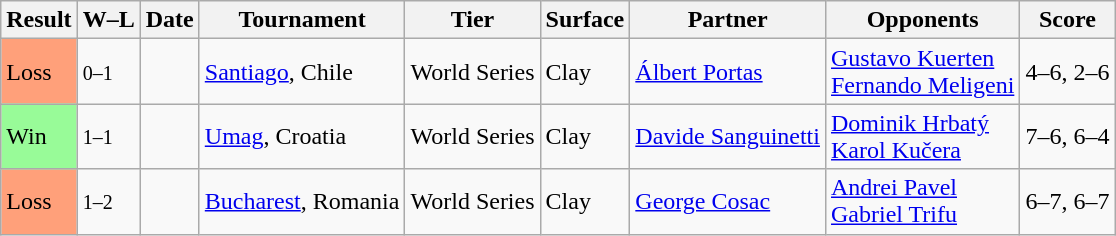<table class="sortable wikitable">
<tr>
<th>Result</th>
<th class="unsortable">W–L</th>
<th>Date</th>
<th>Tournament</th>
<th>Tier</th>
<th>Surface</th>
<th>Partner</th>
<th>Opponents</th>
<th class="unsortable">Score</th>
</tr>
<tr>
<td style="background:#ffa07a;">Loss</td>
<td><small>0–1</small></td>
<td><a href='#'></a></td>
<td><a href='#'>Santiago</a>, Chile</td>
<td>World Series</td>
<td>Clay</td>
<td> <a href='#'>Álbert Portas</a></td>
<td> <a href='#'>Gustavo Kuerten</a> <br>  <a href='#'>Fernando Meligeni</a></td>
<td>4–6, 2–6</td>
</tr>
<tr>
<td style="background:#98fb98;">Win</td>
<td><small>1–1</small></td>
<td><a href='#'></a></td>
<td><a href='#'>Umag</a>, Croatia</td>
<td>World Series</td>
<td>Clay</td>
<td> <a href='#'>Davide Sanguinetti</a></td>
<td> <a href='#'>Dominik Hrbatý</a> <br>  <a href='#'>Karol Kučera</a></td>
<td>7–6, 6–4</td>
</tr>
<tr>
<td style="background:#ffa07a;">Loss</td>
<td><small>1–2</small></td>
<td><a href='#'></a></td>
<td><a href='#'>Bucharest</a>, Romania</td>
<td>World Series</td>
<td>Clay</td>
<td> <a href='#'>George Cosac</a></td>
<td> <a href='#'>Andrei Pavel</a> <br>  <a href='#'>Gabriel Trifu</a></td>
<td>6–7, 6–7</td>
</tr>
</table>
